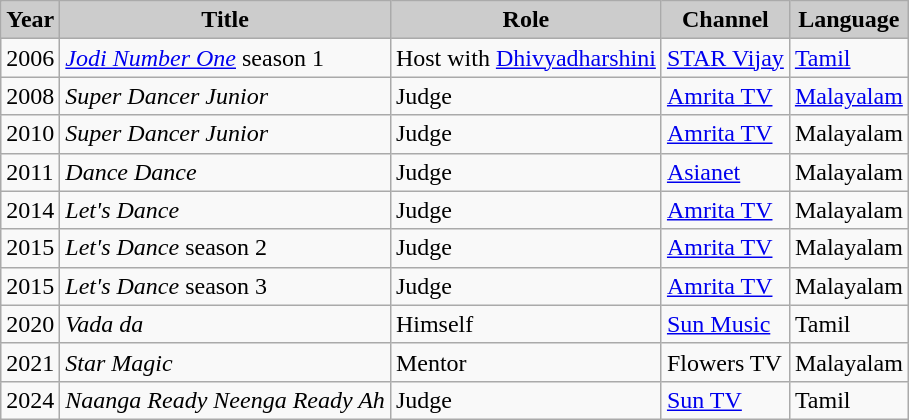<table class="wikitable">
<tr>
<th style="background:#ccc;">Year</th>
<th style="background:#ccc;">Title</th>
<th style="background:#ccc;">Role</th>
<th style="background:#ccc;">Channel</th>
<th style="background:#ccc;">Language</th>
</tr>
<tr>
<td>2006</td>
<td><em><a href='#'>Jodi Number One</a></em> season 1</td>
<td>Host with <a href='#'>Dhivyadharshini</a></td>
<td><a href='#'>STAR Vijay</a></td>
<td><a href='#'>Tamil</a></td>
</tr>
<tr>
<td>2008</td>
<td><em>Super Dancer Junior</em></td>
<td>Judge</td>
<td><a href='#'>Amrita TV</a></td>
<td><a href='#'>Malayalam</a></td>
</tr>
<tr>
<td>2010</td>
<td><em>Super Dancer Junior</em></td>
<td>Judge</td>
<td><a href='#'>Amrita TV</a></td>
<td>Malayalam</td>
</tr>
<tr>
<td>2011</td>
<td><em>Dance Dance</em></td>
<td>Judge</td>
<td><a href='#'>Asianet</a></td>
<td>Malayalam</td>
</tr>
<tr>
<td>2014</td>
<td><em>Let's Dance</em></td>
<td>Judge</td>
<td><a href='#'>Amrita TV</a></td>
<td>Malayalam</td>
</tr>
<tr>
<td>2015</td>
<td><em>Let's Dance</em> season 2</td>
<td>Judge</td>
<td><a href='#'>Amrita TV</a></td>
<td>Malayalam</td>
</tr>
<tr>
<td>2015</td>
<td><em>Let's Dance</em> season 3</td>
<td>Judge</td>
<td><a href='#'>Amrita TV</a></td>
<td>Malayalam</td>
</tr>
<tr>
<td>2020</td>
<td><em>Vada da</em></td>
<td>Himself</td>
<td><a href='#'>Sun Music</a></td>
<td>Tamil</td>
</tr>
<tr>
<td>2021</td>
<td><em>Star Magic</em></td>
<td>Mentor</td>
<td>Flowers TV</td>
<td>Malayalam</td>
</tr>
<tr>
<td>2024</td>
<td><em>Naanga Ready Neenga Ready Ah</em></td>
<td>Judge</td>
<td><a href='#'>Sun TV</a></td>
<td>Tamil</td>
</tr>
</table>
